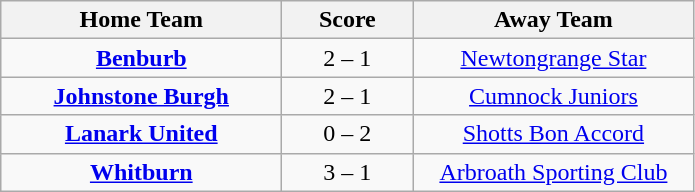<table class="wikitable" style="text-align: center">
<tr>
<th width=180>Home Team</th>
<th width=80>Score</th>
<th width=180>Away Team</th>
</tr>
<tr>
<td><strong><a href='#'>Benburb</a></strong></td>
<td>2 – 1</td>
<td><a href='#'>Newtongrange Star</a></td>
</tr>
<tr>
<td><strong><a href='#'>Johnstone Burgh</a></strong></td>
<td>2 – 1</td>
<td><a href='#'>Cumnock Juniors</a></td>
</tr>
<tr>
<td><strong><a href='#'>Lanark United</a></strong></td>
<td>0 – 2</td>
<td><a href='#'>Shotts Bon Accord</a></td>
</tr>
<tr>
<td><strong><a href='#'>Whitburn</a></strong></td>
<td>3 – 1</td>
<td><a href='#'>Arbroath Sporting Club</a></td>
</tr>
</table>
